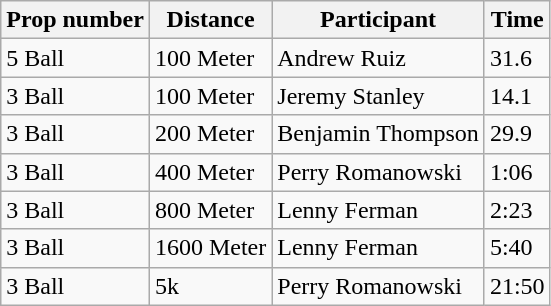<table class="wikitable">
<tr>
<th>Prop number</th>
<th>Distance</th>
<th>Participant</th>
<th>Time</th>
</tr>
<tr>
<td>5 Ball</td>
<td>100 Meter</td>
<td>Andrew Ruiz</td>
<td>31.6</td>
</tr>
<tr>
<td>3 Ball</td>
<td>100 Meter</td>
<td>Jeremy Stanley</td>
<td>14.1</td>
</tr>
<tr>
<td>3 Ball</td>
<td>200 Meter</td>
<td>Benjamin Thompson</td>
<td>29.9</td>
</tr>
<tr>
<td>3 Ball</td>
<td>400 Meter</td>
<td>Perry Romanowski</td>
<td>1:06</td>
</tr>
<tr>
<td>3 Ball</td>
<td>800 Meter</td>
<td>Lenny Ferman</td>
<td>2:23</td>
</tr>
<tr>
<td>3 Ball</td>
<td>1600 Meter</td>
<td>Lenny Ferman</td>
<td>5:40</td>
</tr>
<tr>
<td>3 Ball</td>
<td>5k</td>
<td>Perry Romanowski</td>
<td>21:50</td>
</tr>
</table>
